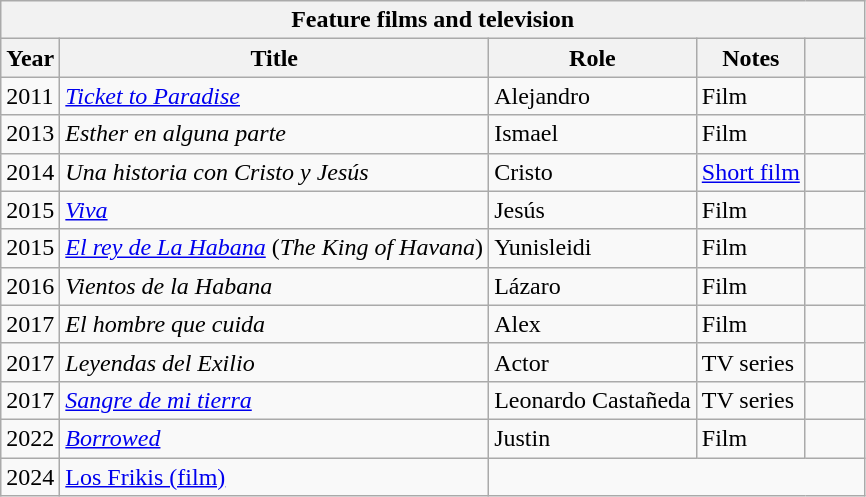<table class="wikitable sortable" style="min-width:30em">
<tr>
<th colspan=7>Feature films and television</th>
</tr>
<tr>
<th>Year</th>
<th>Title</th>
<th>Role</th>
<th>Notes</th>
<th scope="col" style="width:2em;"></th>
</tr>
<tr>
<td>2011</td>
<td><em><a href='#'>Ticket to Paradise</a></em></td>
<td>Alejandro</td>
<td>Film</td>
<td style=text-align:center></td>
</tr>
<tr>
<td>2013</td>
<td><em>Esther en alguna parte</em></td>
<td>Ismael</td>
<td>Film</td>
<td style=text-align:center></td>
</tr>
<tr>
<td>2014</td>
<td><em>Una historia con Cristo y Jesús</em></td>
<td>Cristo</td>
<td><a href='#'>Short film</a></td>
<td style=text-align:center></td>
</tr>
<tr>
<td>2015</td>
<td><em><a href='#'>Viva</a></em></td>
<td>Jesús</td>
<td>Film</td>
<td style=text-align:center></td>
</tr>
<tr>
<td>2015</td>
<td><em><a href='#'>El rey de La Habana</a></em> (<em>The King of Havana</em>)</td>
<td>Yunisleidi</td>
<td>Film</td>
<td style=text-align:center></td>
</tr>
<tr>
<td>2016</td>
<td><em>Vientos de la Habana</em></td>
<td>Lázaro</td>
<td>Film</td>
<td style=text-align:center></td>
</tr>
<tr>
<td>2017</td>
<td><em>El hombre que cuida</em></td>
<td>Alex</td>
<td>Film</td>
<td style=text-align:center></td>
</tr>
<tr>
<td>2017</td>
<td><em>Leyendas del Exilio</em></td>
<td>Actor</td>
<td>TV series</td>
<td style=text-align:center></td>
</tr>
<tr>
<td>2017</td>
<td><em><a href='#'>Sangre de mi tierra</a></em></td>
<td>Leonardo Castañeda</td>
<td>TV series</td>
<td style=text-align:center></td>
</tr>
<tr>
<td>2022</td>
<td><em><a href='#'>Borrowed</a></em></td>
<td>Justin</td>
<td>Film</td>
<td style=text-align:center></td>
</tr>
<tr>
<td>2024</td>
<td><a href='#'>Los Frikis (film)</a></td>
</tr>
</table>
